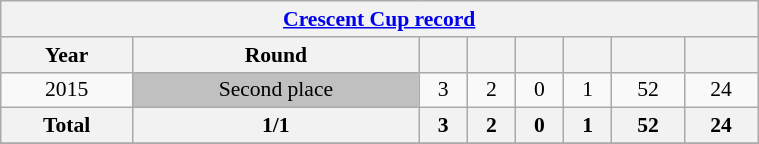<table class="wikitable" style="font-size:90%; width: 40%; text-align: center;">
<tr>
<th colspan=8><a href='#'>Crescent Cup record</a></th>
</tr>
<tr>
<th>Year</th>
<th>Round</th>
<th></th>
<th></th>
<th></th>
<th></th>
<th></th>
<th></th>
</tr>
<tr>
<td> 2015</td>
<td bgcolor=silver>Second place</td>
<td>3</td>
<td>2</td>
<td>0</td>
<td>1</td>
<td>52</td>
<td>24</td>
</tr>
<tr>
<th>Total</th>
<th>1/1</th>
<th>3</th>
<th>2</th>
<th>0</th>
<th>1</th>
<th>52</th>
<th>24</th>
</tr>
<tr>
</tr>
</table>
